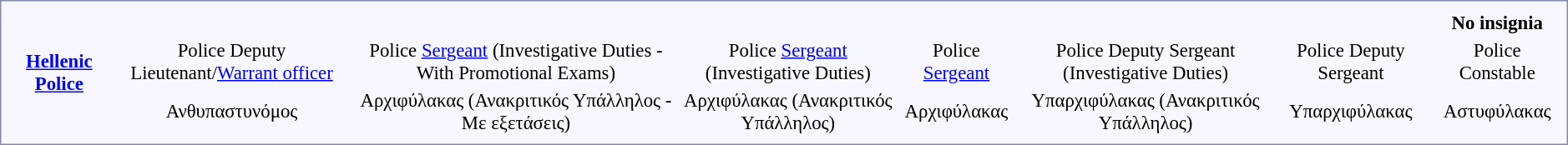<table style="border:1px solid #8888aa; background-color:#f7f8ff; padding:5px; font-size:95%; margin: 0px 12px 12px 0px;">
<tr style="text-align:center;">
<td rowspan=3><strong> <a href='#'>Hellenic Police</a></strong></td>
<td colspan=6></td>
<td colspan=2></td>
<td colspan=2></td>
<td colspan=6></td>
<td colspan=6 rowspan=3></td>
<td colspan=4></td>
<td colspan=2></td>
<td colspan=6 rowspan=3></td>
<td colspan=2><strong>No insignia</strong></td>
</tr>
<tr style="text-align:center;">
<td colspan=6>Police Deputy Lieutenant/<a href='#'>Warrant officer</a></td>
<td colspan=2>Police <a href='#'>Sergeant</a> (Investigative Duties - With Promotional Exams)</td>
<td colspan=2>Police <a href='#'>Sergeant</a> (Investigative Duties)</td>
<td colspan=6>Police <a href='#'>Sergeant</a></td>
<td colspan=4>Police Deputy Sergeant (Investigative Duties)</td>
<td colspan=2>Police Deputy Sergeant</td>
<td colspan=2>Police Constable</td>
</tr>
<tr style="text-align:center;">
<td colspan=6>Ανθυπαστυνόμος</td>
<td colspan=2>Αρχιφύλακας (Ανακριτικός Υπάλληλος - Με εξετάσεις)</td>
<td colspan=2>Αρχιφύλακας (Ανακριτικός Υπάλληλος)</td>
<td colspan=6>Αρχιφύλακας</td>
<td colspan=4>Υπαρχιφύλακας (Ανακριτικός Υπάλληλος)</td>
<td colspan=2>Υπαρχιφύλακας</td>
<td colspan=2>Αστυφύλακας</td>
</tr>
</table>
